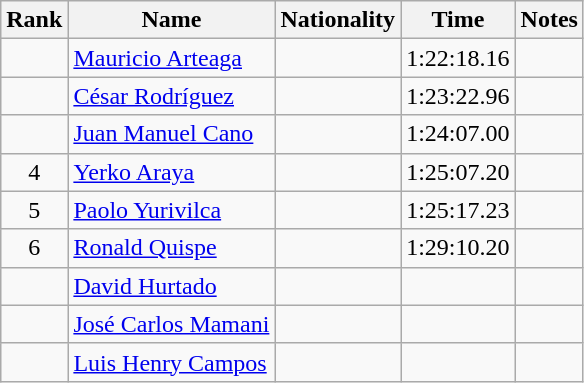<table class="wikitable sortable" style="text-align:center">
<tr>
<th>Rank</th>
<th>Name</th>
<th>Nationality</th>
<th>Time</th>
<th>Notes</th>
</tr>
<tr>
<td></td>
<td align=left><a href='#'>Mauricio Arteaga</a></td>
<td align=left></td>
<td>1:22:18.16</td>
<td></td>
</tr>
<tr>
<td></td>
<td align=left><a href='#'>César Rodríguez</a></td>
<td align=left></td>
<td>1:23:22.96</td>
<td><strong></strong></td>
</tr>
<tr>
<td></td>
<td align=left><a href='#'>Juan Manuel Cano</a></td>
<td align=left></td>
<td>1:24:07.00</td>
<td></td>
</tr>
<tr>
<td>4</td>
<td align=left><a href='#'>Yerko Araya</a></td>
<td align=left></td>
<td>1:25:07.20</td>
<td></td>
</tr>
<tr>
<td>5</td>
<td align=left><a href='#'>Paolo Yurivilca</a></td>
<td align=left></td>
<td>1:25:17.23</td>
<td></td>
</tr>
<tr>
<td>6</td>
<td align=left><a href='#'>Ronald Quispe</a></td>
<td align=left></td>
<td>1:29:10.20</td>
<td></td>
</tr>
<tr>
<td></td>
<td align=left><a href='#'>David Hurtado</a></td>
<td align=left></td>
<td></td>
<td></td>
</tr>
<tr>
<td></td>
<td align=left><a href='#'>José Carlos Mamani</a></td>
<td align=left></td>
<td></td>
<td></td>
</tr>
<tr>
<td></td>
<td align=left><a href='#'>Luis Henry Campos</a></td>
<td align=left></td>
<td></td>
<td></td>
</tr>
</table>
